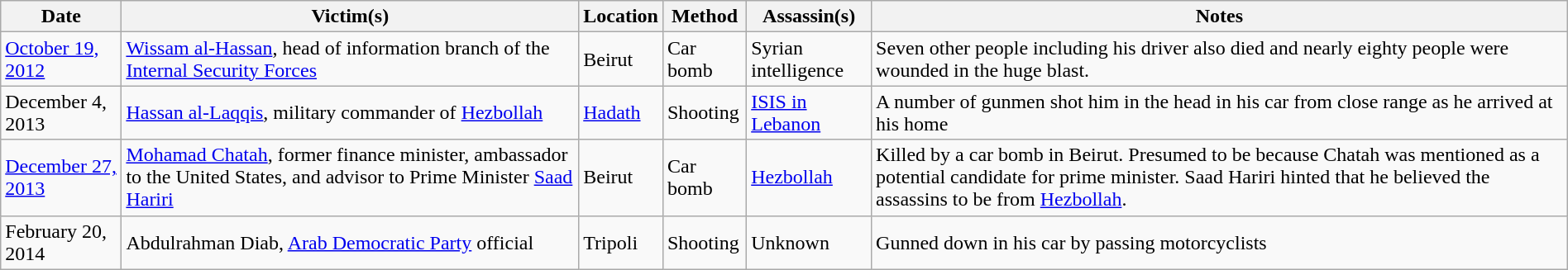<table class="wikitable" style="width:100%">
<tr>
<th>Date</th>
<th>Victim(s)</th>
<th>Location</th>
<th>Method</th>
<th>Assassin(s)</th>
<th>Notes</th>
</tr>
<tr>
<td><a href='#'>October 19, 2012</a></td>
<td><a href='#'>Wissam al-Hassan</a>, head of information branch of the <a href='#'>Internal Security Forces</a></td>
<td>Beirut</td>
<td>Car bomb</td>
<td>Syrian intelligence</td>
<td>Seven other people including his driver also died and nearly eighty people were wounded in the huge blast.</td>
</tr>
<tr>
<td>December 4, 2013</td>
<td><a href='#'>Hassan al-Laqqis</a>, military commander of <a href='#'>Hezbollah</a></td>
<td><a href='#'>Hadath</a></td>
<td>Shooting</td>
<td><a href='#'>ISIS in Lebanon</a></td>
<td>A number of gunmen shot him in the head in his car from close range as he arrived at his home</td>
</tr>
<tr>
<td><a href='#'>December 27, 2013</a></td>
<td><a href='#'>Mohamad Chatah</a>, former finance minister, ambassador to the United States, and advisor to Prime Minister <a href='#'>Saad Hariri</a></td>
<td>Beirut</td>
<td>Car bomb</td>
<td><a href='#'>Hezbollah</a></td>
<td>Killed by a car bomb in Beirut. Presumed to be because Chatah was mentioned as a potential candidate for prime minister. Saad Hariri hinted that he believed the assassins to be from <a href='#'>Hezbollah</a>.</td>
</tr>
<tr>
<td>February 20, 2014</td>
<td>Abdulrahman Diab, <a href='#'>Arab Democratic Party</a> official</td>
<td>Tripoli</td>
<td>Shooting</td>
<td>Unknown</td>
<td>Gunned down in his car by passing motorcyclists</td>
</tr>
</table>
